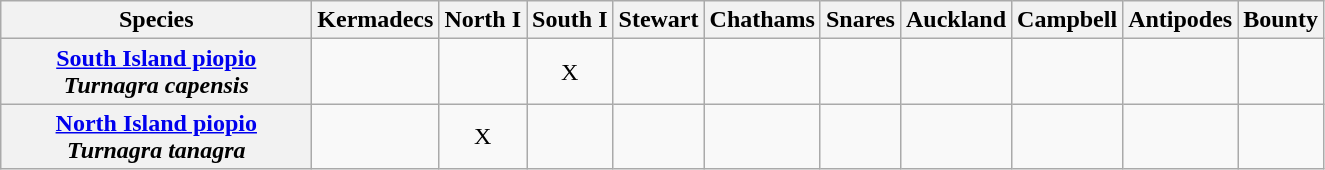<table class="wikitable" style="text-align:center">
<tr>
<th width="200">Species</th>
<th>Kermadecs</th>
<th>North I</th>
<th>South I</th>
<th>Stewart</th>
<th>Chathams</th>
<th>Snares</th>
<th>Auckland</th>
<th>Campbell</th>
<th>Antipodes</th>
<th>Bounty</th>
</tr>
<tr>
<th><a href='#'>South Island piopio</a><br><em>Turnagra capensis</em></th>
<td></td>
<td></td>
<td>X</td>
<td></td>
<td></td>
<td></td>
<td></td>
<td></td>
<td></td>
<td></td>
</tr>
<tr>
<th><a href='#'>North Island piopio</a><br><em>Turnagra tanagra</em></th>
<td></td>
<td>X</td>
<td></td>
<td></td>
<td></td>
<td></td>
<td></td>
<td></td>
<td></td>
<td></td>
</tr>
</table>
